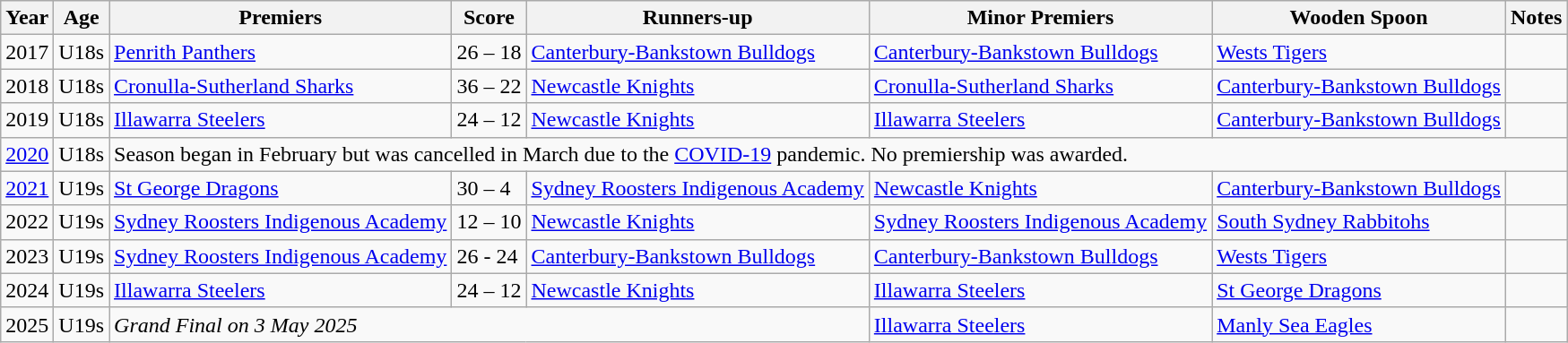<table class="wikitable">
<tr>
<th>Year</th>
<th>Age</th>
<th>Premiers</th>
<th>Score</th>
<th>Runners-up</th>
<th>Minor Premiers</th>
<th>Wooden Spoon</th>
<th>Notes</th>
</tr>
<tr>
<td>2017</td>
<td>U18s</td>
<td> <a href='#'>Penrith Panthers</a></td>
<td>26 – 18</td>
<td> <a href='#'>Canterbury-Bankstown Bulldogs</a></td>
<td> <a href='#'>Canterbury-Bankstown Bulldogs</a></td>
<td> <a href='#'>Wests Tigers</a></td>
<td></td>
</tr>
<tr>
<td>2018</td>
<td>U18s</td>
<td> <a href='#'>Cronulla-Sutherland Sharks</a></td>
<td>36 – 22</td>
<td> <a href='#'>Newcastle Knights</a></td>
<td> <a href='#'>Cronulla-Sutherland Sharks</a></td>
<td> <a href='#'>Canterbury-Bankstown Bulldogs</a></td>
<td></td>
</tr>
<tr>
<td>2019</td>
<td>U18s</td>
<td> <a href='#'>Illawarra Steelers</a></td>
<td>24 – 12</td>
<td> <a href='#'>Newcastle Knights</a></td>
<td> <a href='#'>Illawarra Steelers</a></td>
<td> <a href='#'>Canterbury-Bankstown Bulldogs</a></td>
<td></td>
</tr>
<tr>
<td><a href='#'>2020</a></td>
<td>U18s</td>
<td colspan="6">Season began in February but was cancelled in March due to the <a href='#'>COVID-19</a> pandemic. No premiership was awarded.</td>
</tr>
<tr>
<td><a href='#'>2021</a></td>
<td>U19s</td>
<td> <a href='#'>St George Dragons</a></td>
<td>30 – 4</td>
<td> <a href='#'>Sydney Roosters Indigenous Academy</a></td>
<td> <a href='#'>Newcastle Knights</a></td>
<td> <a href='#'>Canterbury-Bankstown Bulldogs</a></td>
<td></td>
</tr>
<tr>
<td>2022</td>
<td>U19s</td>
<td> <a href='#'>Sydney Roosters Indigenous Academy</a></td>
<td>12 – 10</td>
<td> <a href='#'>Newcastle Knights</a></td>
<td> <a href='#'>Sydney Roosters Indigenous Academy</a></td>
<td> <a href='#'>South Sydney Rabbitohs</a></td>
<td></td>
</tr>
<tr>
<td>2023</td>
<td>U19s</td>
<td> <a href='#'>Sydney Roosters Indigenous Academy</a></td>
<td>26 - 24</td>
<td> <a href='#'>Canterbury-Bankstown Bulldogs</a></td>
<td> <a href='#'>Canterbury-Bankstown Bulldogs</a></td>
<td> <a href='#'>Wests Tigers</a></td>
<td></td>
</tr>
<tr>
<td>2024</td>
<td>U19s</td>
<td> <a href='#'>Illawarra Steelers</a></td>
<td>24 – 12</td>
<td> <a href='#'>Newcastle Knights</a></td>
<td> <a href='#'>Illawarra Steelers</a></td>
<td> <a href='#'>St George Dragons</a></td>
<td></td>
</tr>
<tr>
<td>2025</td>
<td>U19s</td>
<td colspan=3><em>Grand Final on 3 May 2025</em></td>
<td> <a href='#'>Illawarra Steelers</a></td>
<td> <a href='#'>Manly Sea Eagles</a></td>
</tr>
</table>
